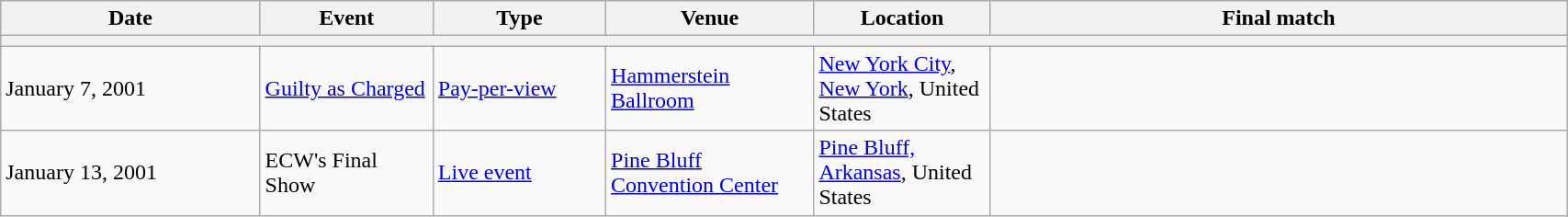<table class="wikitable" width="90%">
<tr>
<th style=width:9%><strong>Date</strong></th>
<th style=width:6%><strong>Event</strong></th>
<th style=width:6%><strong>Type</strong></th>
<th style=width:6%><strong>Venue</strong></th>
<th style=width:6%><strong>Location</strong></th>
<th style=width:20%><strong>Final match</strong></th>
</tr>
<tr>
<th colspan=6></th>
</tr>
<tr>
<td>January 7, 2001</td>
<td><a href='#'>Guilty as Charged</a></td>
<td><a href='#'>Pay-per-view</a></td>
<td><a href='#'>Hammerstein Ballroom</a></td>
<td><a href='#'>New York City</a>, <a href='#'>New York</a>, United States</td>
<td></td>
</tr>
<tr>
<td>January 13, 2001</td>
<td>ECW's Final Show</td>
<td><a href='#'>Live event</a></td>
<td><a href='#'>Pine Bluff Convention Center</a></td>
<td><a href='#'>Pine Bluff, Arkansas</a>, United States</td>
<td></td>
</tr>
</table>
